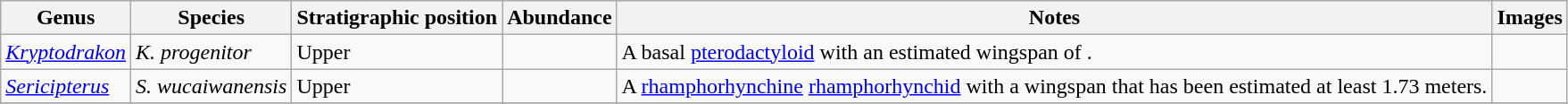<table class="wikitable" align="center">
<tr>
<th>Genus</th>
<th>Species</th>
<th>Stratigraphic position</th>
<th>Abundance</th>
<th>Notes</th>
<th>Images</th>
</tr>
<tr>
<td><em><a href='#'>Kryptodrakon</a></em></td>
<td><em>K. progenitor</em></td>
<td>Upper</td>
<td></td>
<td>A basal <a href='#'>pterodactyloid</a> with an estimated wingspan of .</td>
<td></td>
</tr>
<tr>
<td><em><a href='#'>Sericipterus</a></em></td>
<td><em>S. wucaiwanensis</em></td>
<td>Upper</td>
<td></td>
<td>A <a href='#'>rhamphorhynchine</a> <a href='#'>rhamphorhynchid</a> with a wingspan that has been estimated at least 1.73 meters.</td>
<td></td>
</tr>
<tr>
</tr>
</table>
